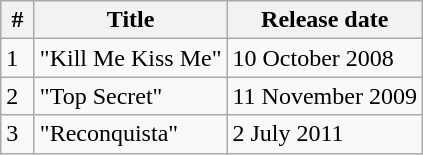<table class="wikitable">
<tr>
<th width=15>#</th>
<th>Title</th>
<th>Release date</th>
</tr>
<tr>
<td>1</td>
<td>"Kill Me Kiss Me"</td>
<td>10 October 2008</td>
</tr>
<tr>
<td>2</td>
<td>"Top Secret"<br></td>
<td>11 November 2009</td>
</tr>
<tr>
<td>3</td>
<td>"Reconquista"</td>
<td>2 July 2011</td>
</tr>
</table>
